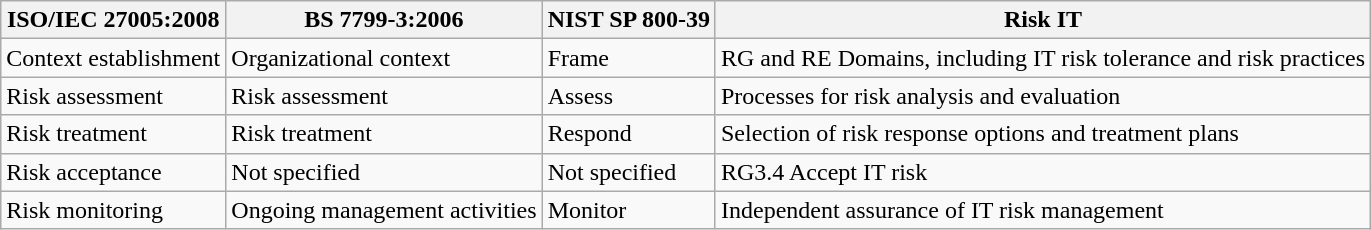<table class="wikitable">
<tr>
<th>ISO/IEC 27005:2008</th>
<th>BS 7799-3:2006</th>
<th>NIST SP 800-39</th>
<th>Risk IT</th>
</tr>
<tr>
<td>Context establishment</td>
<td>Organizational context</td>
<td>Frame</td>
<td>RG and RE Domains, including IT risk tolerance and risk practices</td>
</tr>
<tr>
<td>Risk assessment</td>
<td>Risk assessment</td>
<td>Assess</td>
<td>Processes for risk analysis and evaluation</td>
</tr>
<tr>
<td>Risk treatment</td>
<td>Risk treatment</td>
<td>Respond</td>
<td>Selection of risk response options and treatment plans</td>
</tr>
<tr>
<td>Risk acceptance</td>
<td>Not specified</td>
<td>Not specified</td>
<td>RG3.4 Accept IT risk</td>
</tr>
<tr>
<td>Risk monitoring</td>
<td>Ongoing management activities</td>
<td>Monitor</td>
<td>Independent assurance of IT risk management</td>
</tr>
</table>
